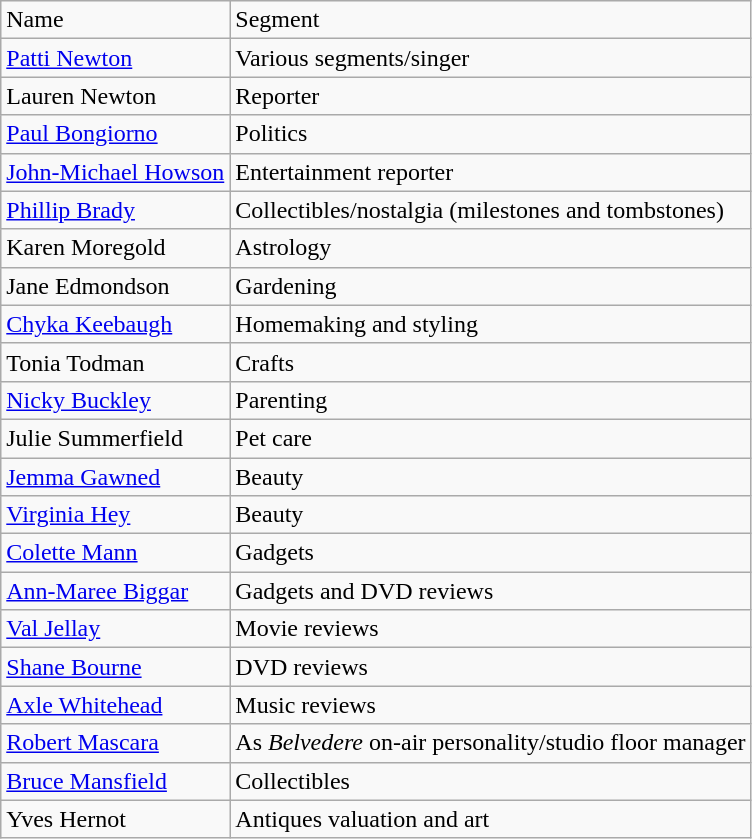<table class="wikitable">
<tr>
<td>Name</td>
<td>Segment</td>
</tr>
<tr>
<td><a href='#'>Patti Newton</a></td>
<td>Various segments/singer</td>
</tr>
<tr>
<td>Lauren Newton</td>
<td>Reporter</td>
</tr>
<tr>
<td><a href='#'>Paul Bongiorno</a></td>
<td>Politics</td>
</tr>
<tr>
<td><a href='#'>John-Michael Howson</a></td>
<td>Entertainment reporter</td>
</tr>
<tr>
<td><a href='#'>Phillip Brady</a></td>
<td>Collectibles/nostalgia (milestones and tombstones)</td>
</tr>
<tr>
<td>Karen Moregold</td>
<td>Astrology</td>
</tr>
<tr>
<td>Jane Edmondson</td>
<td>Gardening</td>
</tr>
<tr>
<td><a href='#'>Chyka Keebaugh</a></td>
<td>Homemaking and styling</td>
</tr>
<tr>
<td>Tonia Todman</td>
<td>Crafts</td>
</tr>
<tr>
<td><a href='#'>Nicky Buckley</a></td>
<td>Parenting</td>
</tr>
<tr>
<td>Julie Summerfield</td>
<td>Pet care</td>
</tr>
<tr>
<td><a href='#'>Jemma Gawned</a></td>
<td>Beauty</td>
</tr>
<tr>
<td><a href='#'>Virginia Hey</a></td>
<td>Beauty</td>
</tr>
<tr>
<td><a href='#'>Colette Mann</a></td>
<td>Gadgets</td>
</tr>
<tr>
<td><a href='#'>Ann-Maree Biggar</a></td>
<td>Gadgets and DVD reviews</td>
</tr>
<tr>
<td><a href='#'>Val Jellay</a></td>
<td>Movie reviews</td>
</tr>
<tr>
<td><a href='#'>Shane Bourne</a></td>
<td>DVD reviews</td>
</tr>
<tr>
<td><a href='#'>Axle Whitehead</a></td>
<td>Music reviews</td>
</tr>
<tr>
<td><a href='#'>Robert Mascara</a></td>
<td>As <em>Belvedere</em> on-air personality/studio floor manager</td>
</tr>
<tr>
<td><a href='#'>Bruce Mansfield</a></td>
<td>Collectibles</td>
</tr>
<tr>
<td>Yves Hernot</td>
<td>Antiques valuation and art</td>
</tr>
</table>
